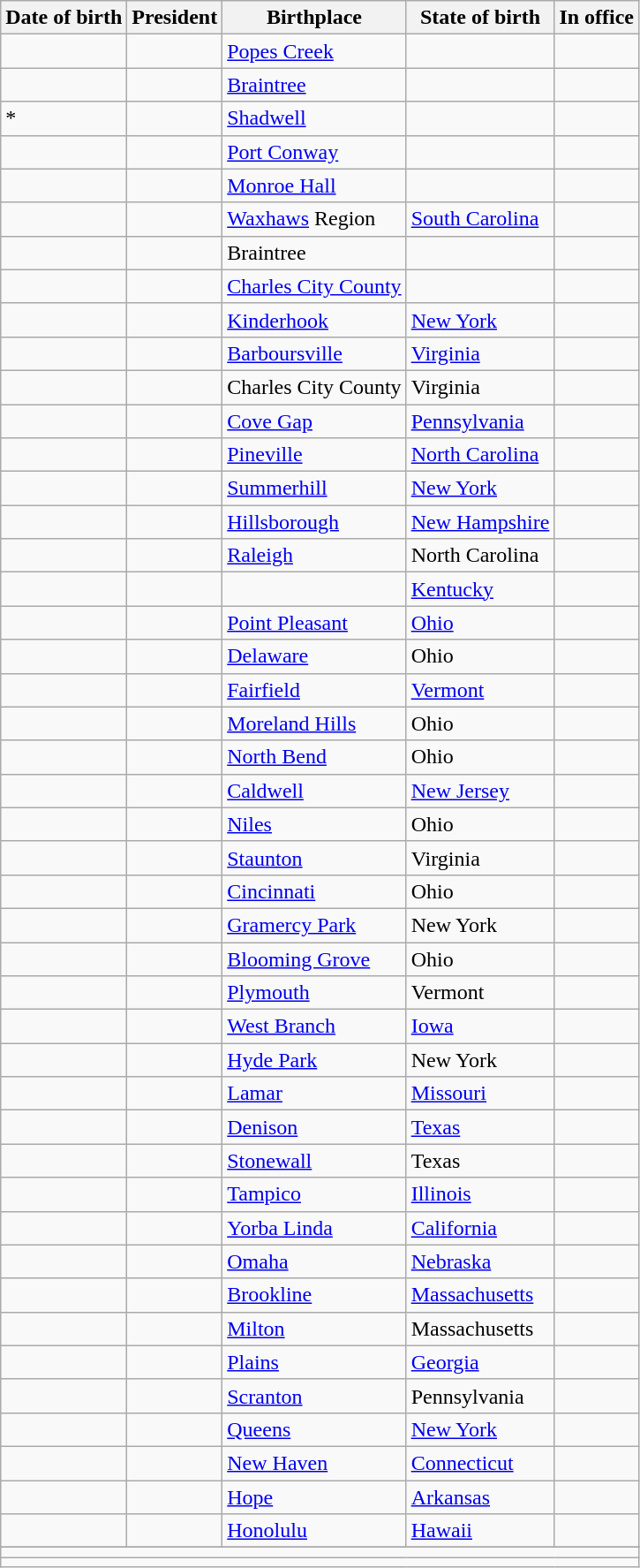<table class="wikitable sortable">
<tr>
<th>Date of birth</th>
<th>President</th>
<th>Birthplace</th>
<th>State of birth</th>
<th>In office</th>
</tr>
<tr>
<td></td>
<td></td>
<td><a href='#'>Popes Creek</a></td>
<td></td>
<td></td>
</tr>
<tr>
<td></td>
<td></td>
<td><a href='#'>Braintree</a></td>
<td></td>
<td></td>
</tr>
<tr>
<td>*</td>
<td></td>
<td><a href='#'>Shadwell</a></td>
<td></td>
<td></td>
</tr>
<tr>
<td></td>
<td></td>
<td><a href='#'>Port Conway</a></td>
<td></td>
<td></td>
</tr>
<tr>
<td></td>
<td></td>
<td><a href='#'>Monroe Hall</a></td>
<td></td>
<td></td>
</tr>
<tr>
<td></td>
<td></td>
<td><a href='#'>Waxhaws</a> Region</td>
<td><a href='#'>South Carolina</a></td>
<td></td>
</tr>
<tr>
<td></td>
<td></td>
<td>Braintree</td>
<td></td>
<td></td>
</tr>
<tr>
<td></td>
<td></td>
<td><a href='#'>Charles City County</a></td>
<td></td>
<td></td>
</tr>
<tr>
<td></td>
<td></td>
<td><a href='#'>Kinderhook</a></td>
<td><a href='#'>New York</a></td>
<td></td>
</tr>
<tr>
<td></td>
<td></td>
<td><a href='#'>Barboursville</a></td>
<td><a href='#'>Virginia</a></td>
<td></td>
</tr>
<tr>
<td></td>
<td></td>
<td>Charles City County</td>
<td>Virginia</td>
<td></td>
</tr>
<tr>
<td></td>
<td></td>
<td><a href='#'>Cove Gap</a></td>
<td><a href='#'>Pennsylvania</a></td>
<td></td>
</tr>
<tr>
<td></td>
<td></td>
<td><a href='#'>Pineville</a></td>
<td><a href='#'>North Carolina</a></td>
<td></td>
</tr>
<tr>
<td></td>
<td></td>
<td><a href='#'>Summerhill</a></td>
<td><a href='#'>New York</a></td>
<td></td>
</tr>
<tr>
<td></td>
<td></td>
<td><a href='#'>Hillsborough</a></td>
<td><a href='#'>New Hampshire</a></td>
<td></td>
</tr>
<tr>
<td></td>
<td></td>
<td><a href='#'>Raleigh</a></td>
<td>North Carolina</td>
<td></td>
</tr>
<tr>
<td></td>
<td></td>
<td></td>
<td><a href='#'>Kentucky</a></td>
<td></td>
</tr>
<tr>
<td></td>
<td></td>
<td><a href='#'>Point Pleasant</a></td>
<td><a href='#'>Ohio</a></td>
<td></td>
</tr>
<tr>
<td></td>
<td></td>
<td><a href='#'>Delaware</a></td>
<td>Ohio</td>
<td></td>
</tr>
<tr>
<td></td>
<td></td>
<td><a href='#'>Fairfield</a></td>
<td><a href='#'>Vermont</a></td>
<td></td>
</tr>
<tr>
<td></td>
<td></td>
<td><a href='#'>Moreland Hills</a></td>
<td>Ohio</td>
<td></td>
</tr>
<tr>
<td></td>
<td></td>
<td><a href='#'>North Bend</a></td>
<td>Ohio</td>
<td></td>
</tr>
<tr>
<td></td>
<td></td>
<td><a href='#'>Caldwell</a></td>
<td><a href='#'>New Jersey</a></td>
<td><br></td>
</tr>
<tr>
<td></td>
<td></td>
<td><a href='#'>Niles</a></td>
<td>Ohio</td>
<td></td>
</tr>
<tr>
<td></td>
<td></td>
<td><a href='#'>Staunton</a></td>
<td>Virginia</td>
<td></td>
</tr>
<tr>
<td nowrap></td>
<td></td>
<td><a href='#'>Cincinnati</a></td>
<td>Ohio</td>
<td></td>
</tr>
<tr>
<td></td>
<td></td>
<td><a href='#'>Gramercy Park</a></td>
<td>New York</td>
<td></td>
</tr>
<tr>
<td></td>
<td></td>
<td><a href='#'>Blooming Grove</a></td>
<td>Ohio</td>
<td></td>
</tr>
<tr>
<td></td>
<td></td>
<td><a href='#'>Plymouth</a></td>
<td>Vermont</td>
<td></td>
</tr>
<tr>
<td></td>
<td></td>
<td><a href='#'>West Branch</a></td>
<td><a href='#'>Iowa</a></td>
<td></td>
</tr>
<tr>
<td></td>
<td></td>
<td><a href='#'>Hyde Park</a></td>
<td>New York</td>
<td></td>
</tr>
<tr>
<td></td>
<td></td>
<td><a href='#'>Lamar</a></td>
<td><a href='#'>Missouri</a></td>
<td></td>
</tr>
<tr>
<td></td>
<td></td>
<td><a href='#'>Denison</a></td>
<td><a href='#'>Texas</a></td>
<td></td>
</tr>
<tr>
<td></td>
<td></td>
<td><a href='#'>Stonewall</a></td>
<td>Texas</td>
<td></td>
</tr>
<tr>
<td></td>
<td></td>
<td><a href='#'>Tampico</a></td>
<td><a href='#'>Illinois</a></td>
<td></td>
</tr>
<tr>
<td></td>
<td></td>
<td><a href='#'>Yorba Linda</a></td>
<td><a href='#'>California</a></td>
<td></td>
</tr>
<tr>
<td></td>
<td></td>
<td><a href='#'>Omaha</a></td>
<td><a href='#'>Nebraska</a></td>
<td></td>
</tr>
<tr>
<td></td>
<td></td>
<td><a href='#'>Brookline</a></td>
<td><a href='#'>Massachusetts</a></td>
<td></td>
</tr>
<tr>
<td></td>
<td></td>
<td><a href='#'>Milton</a></td>
<td>Massachusetts</td>
<td></td>
</tr>
<tr>
<td></td>
<td></td>
<td><a href='#'>Plains</a></td>
<td><a href='#'>Georgia</a></td>
<td></td>
</tr>
<tr>
<td></td>
<td></td>
<td><a href='#'>Scranton</a></td>
<td>Pennsylvania</td>
<td></td>
</tr>
<tr>
<td></td>
<td></td>
<td><a href='#'>Queens</a></td>
<td><a href='#'>New York</a></td>
<td><br></td>
</tr>
<tr>
<td></td>
<td></td>
<td><a href='#'>New Haven</a></td>
<td><a href='#'>Connecticut</a></td>
<td></td>
</tr>
<tr>
<td></td>
<td></td>
<td><a href='#'>Hope</a></td>
<td><a href='#'>Arkansas</a></td>
<td></td>
</tr>
<tr>
<td></td>
<td></td>
<td><a href='#'>Honolulu</a></td>
<td><a href='#'>Hawaii</a></td>
<td></td>
</tr>
<tr style="background:#ffffff;">
</tr>
<tr class="sortbottom">
<td colspan="5" style="text-align:center;"><small><strong></strong></small></td>
</tr>
<tr class="sortbottom">
<td colspan="5" style="text-align:center;"><small><strong></strong></small></td>
</tr>
</table>
